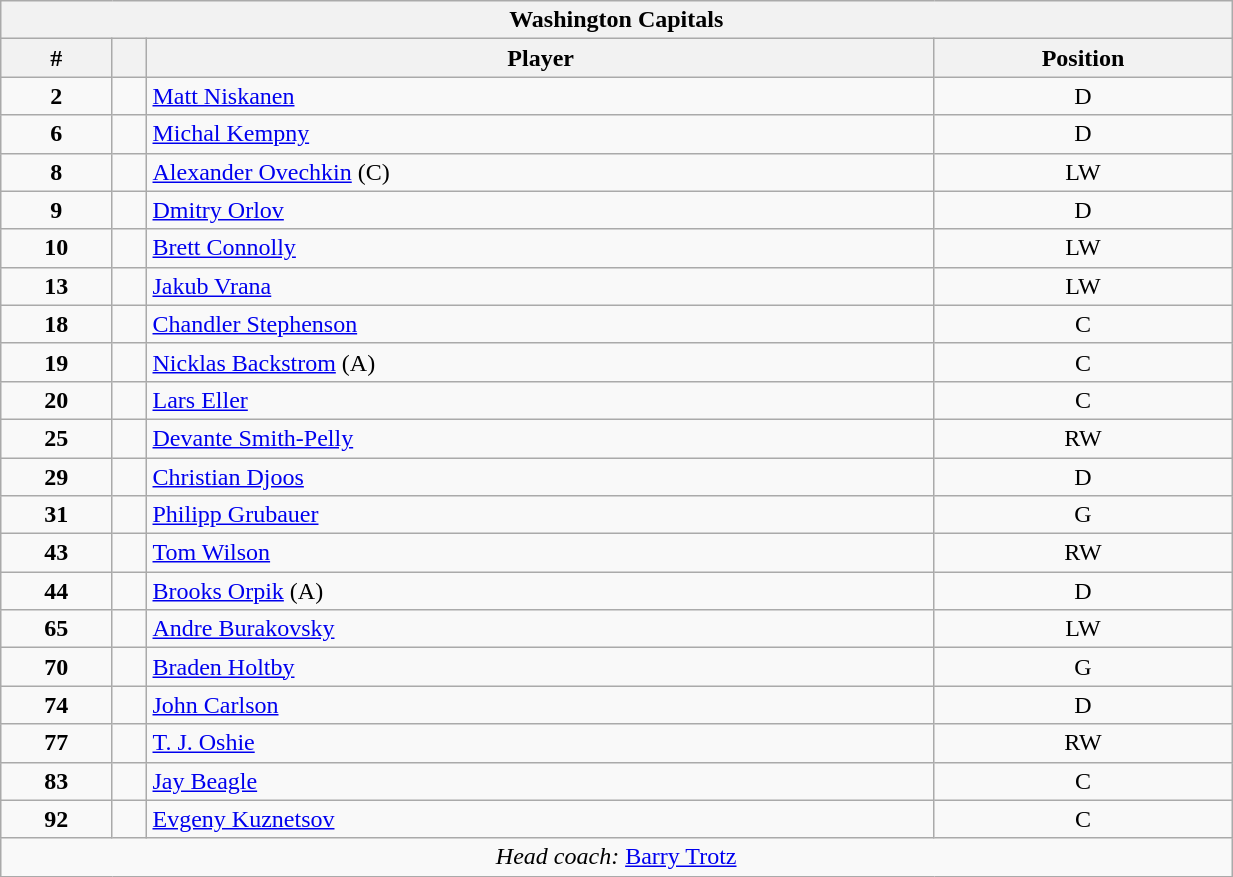<table class="wikitable" style="width:65%; text-align:center;">
<tr>
<th colspan=4>Washington Capitals</th>
</tr>
<tr>
<th>#</th>
<th></th>
<th>Player</th>
<th>Position</th>
</tr>
<tr>
<td><strong>2</strong></td>
<td align=center></td>
<td align=left><a href='#'>Matt Niskanen</a></td>
<td>D</td>
</tr>
<tr>
<td><strong>6</strong></td>
<td align=center></td>
<td align=left><a href='#'>Michal Kempny</a></td>
<td>D</td>
</tr>
<tr>
<td><strong>8</strong></td>
<td align=center></td>
<td align=left><a href='#'>Alexander Ovechkin</a> (C)</td>
<td>LW</td>
</tr>
<tr>
<td><strong>9</strong></td>
<td align=center></td>
<td align=left><a href='#'>Dmitry Orlov</a></td>
<td>D</td>
</tr>
<tr>
<td><strong>10</strong></td>
<td align=center></td>
<td align=left><a href='#'>Brett Connolly</a></td>
<td>LW</td>
</tr>
<tr>
<td><strong>13</strong></td>
<td align=center></td>
<td align=left><a href='#'>Jakub Vrana</a></td>
<td>LW</td>
</tr>
<tr>
<td><strong>18</strong></td>
<td align=center></td>
<td align=left><a href='#'>Chandler Stephenson</a></td>
<td>C</td>
</tr>
<tr>
<td><strong>19</strong></td>
<td align=center></td>
<td align=left><a href='#'>Nicklas Backstrom</a> (A)</td>
<td>C</td>
</tr>
<tr>
<td><strong>20</strong></td>
<td align=center></td>
<td align=left><a href='#'>Lars Eller</a></td>
<td>C</td>
</tr>
<tr>
<td><strong>25</strong></td>
<td align=center></td>
<td align=left><a href='#'>Devante Smith-Pelly</a></td>
<td>RW</td>
</tr>
<tr>
<td><strong>29</strong></td>
<td align=center></td>
<td align=left><a href='#'>Christian Djoos</a></td>
<td>D</td>
</tr>
<tr>
<td><strong>31</strong></td>
<td align=center></td>
<td align=left><a href='#'>Philipp Grubauer</a></td>
<td>G</td>
</tr>
<tr>
<td><strong>43</strong></td>
<td align=center></td>
<td align=left><a href='#'>Tom Wilson</a></td>
<td>RW</td>
</tr>
<tr>
<td><strong>44</strong></td>
<td align=center></td>
<td align=left><a href='#'>Brooks Orpik</a> (A)</td>
<td>D</td>
</tr>
<tr>
<td><strong>65</strong></td>
<td align=center></td>
<td align=left><a href='#'>Andre Burakovsky</a></td>
<td>LW</td>
</tr>
<tr>
<td><strong>70</strong></td>
<td align=center></td>
<td align=left><a href='#'>Braden Holtby</a></td>
<td>G</td>
</tr>
<tr>
<td><strong>74</strong></td>
<td align=center></td>
<td align=left><a href='#'>John Carlson</a></td>
<td>D</td>
</tr>
<tr>
<td><strong>77</strong></td>
<td align=center></td>
<td align=left><a href='#'>T. J. Oshie</a></td>
<td>RW</td>
</tr>
<tr>
<td><strong>83</strong></td>
<td align=center></td>
<td align=left><a href='#'>Jay Beagle</a></td>
<td>C</td>
</tr>
<tr>
<td><strong>92</strong></td>
<td align=center></td>
<td align=left><a href='#'>Evgeny Kuznetsov</a></td>
<td>C</td>
</tr>
<tr>
<td colspan=4><em>Head coach:</em>  <a href='#'>Barry Trotz</a></td>
</tr>
</table>
